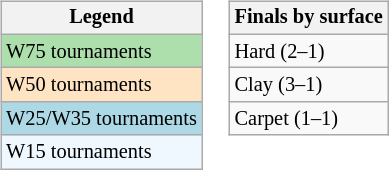<table>
<tr valign=top>
<td><br><table class=wikitable style="font-size:85%">
<tr>
<th>Legend</th>
</tr>
<tr style="background:#addfad;">
<td>W75 tournaments</td>
</tr>
<tr style="background:#ffe4c4;">
<td>W50 tournaments</td>
</tr>
<tr style="background:lightblue;">
<td>W25/W35 tournaments</td>
</tr>
<tr style="background:#f0f8ff;">
<td>W15 tournaments</td>
</tr>
</table>
</td>
<td><br><table class=wikitable style="font-size:85%">
<tr>
<th>Finals by surface</th>
</tr>
<tr>
<td>Hard (2–1)</td>
</tr>
<tr>
<td>Clay (3–1)</td>
</tr>
<tr>
<td>Carpet (1–1)</td>
</tr>
</table>
</td>
</tr>
</table>
